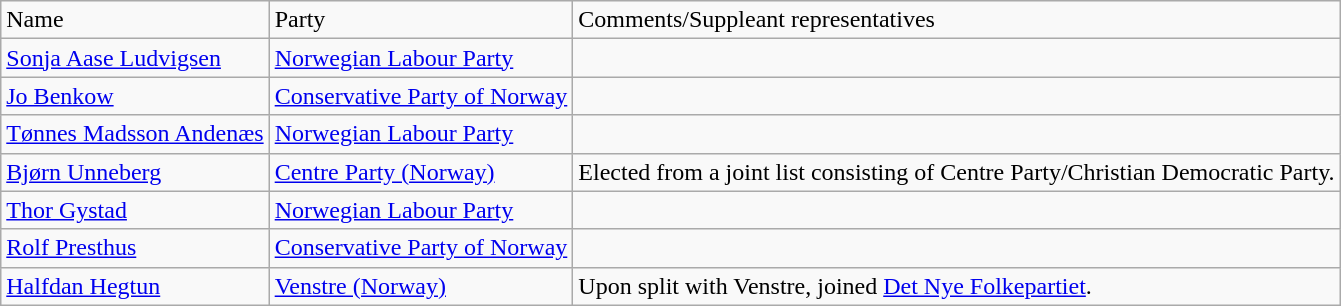<table class="wikitable">
<tr>
<td>Name</td>
<td>Party</td>
<td>Comments/Suppleant representatives</td>
</tr>
<tr>
<td><a href='#'>Sonja Aase Ludvigsen</a></td>
<td><a href='#'>Norwegian Labour Party</a></td>
<td></td>
</tr>
<tr>
<td><a href='#'>Jo Benkow</a></td>
<td><a href='#'>Conservative Party of Norway</a></td>
<td></td>
</tr>
<tr>
<td><a href='#'>Tønnes Madsson Andenæs</a></td>
<td><a href='#'>Norwegian Labour Party</a></td>
<td></td>
</tr>
<tr>
<td><a href='#'>Bjørn Unneberg</a></td>
<td><a href='#'>Centre Party (Norway)</a></td>
<td>Elected from a joint list consisting of Centre Party/Christian Democratic Party.</td>
</tr>
<tr>
<td><a href='#'>Thor Gystad</a></td>
<td><a href='#'>Norwegian Labour Party</a></td>
<td></td>
</tr>
<tr>
<td><a href='#'>Rolf Presthus</a></td>
<td><a href='#'>Conservative Party of Norway</a></td>
<td></td>
</tr>
<tr>
<td><a href='#'>Halfdan Hegtun</a></td>
<td><a href='#'>Venstre (Norway)</a></td>
<td>Upon split with Venstre, joined <a href='#'>Det Nye Folkepartiet</a>.</td>
</tr>
</table>
